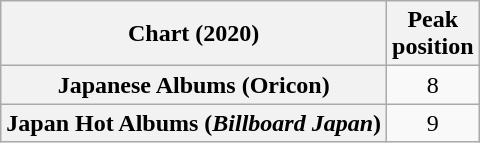<table class="wikitable sortable plainrowheaders" style="text-align:center">
<tr>
<th scope="col">Chart (2020)</th>
<th scope="col">Peak<br>position</th>
</tr>
<tr>
<th scope="row">Japanese Albums (Oricon)</th>
<td>8</td>
</tr>
<tr>
<th scope="row">Japan Hot Albums (<em>Billboard Japan</em>)</th>
<td>9</td>
</tr>
</table>
